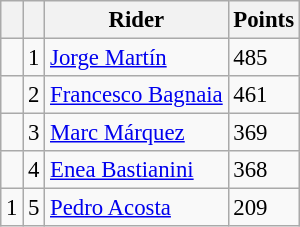<table class="wikitable" style="font-size: 95%;">
<tr>
<th></th>
<th></th>
<th>Rider</th>
<th>Points</th>
</tr>
<tr>
<td></td>
<td align=center>1</td>
<td> <a href='#'>Jorge Martín</a></td>
<td align=left>485</td>
</tr>
<tr>
<td></td>
<td align=center>2</td>
<td> <a href='#'>Francesco Bagnaia</a></td>
<td align=left>461</td>
</tr>
<tr>
<td></td>
<td align=center>3</td>
<td> <a href='#'>Marc Márquez</a></td>
<td align=left>369</td>
</tr>
<tr>
<td></td>
<td align=center>4</td>
<td> <a href='#'>Enea Bastianini</a></td>
<td align=left>368</td>
</tr>
<tr>
<td> 1</td>
<td align=center>5</td>
<td> <a href='#'>Pedro Acosta</a></td>
<td align=left>209</td>
</tr>
</table>
